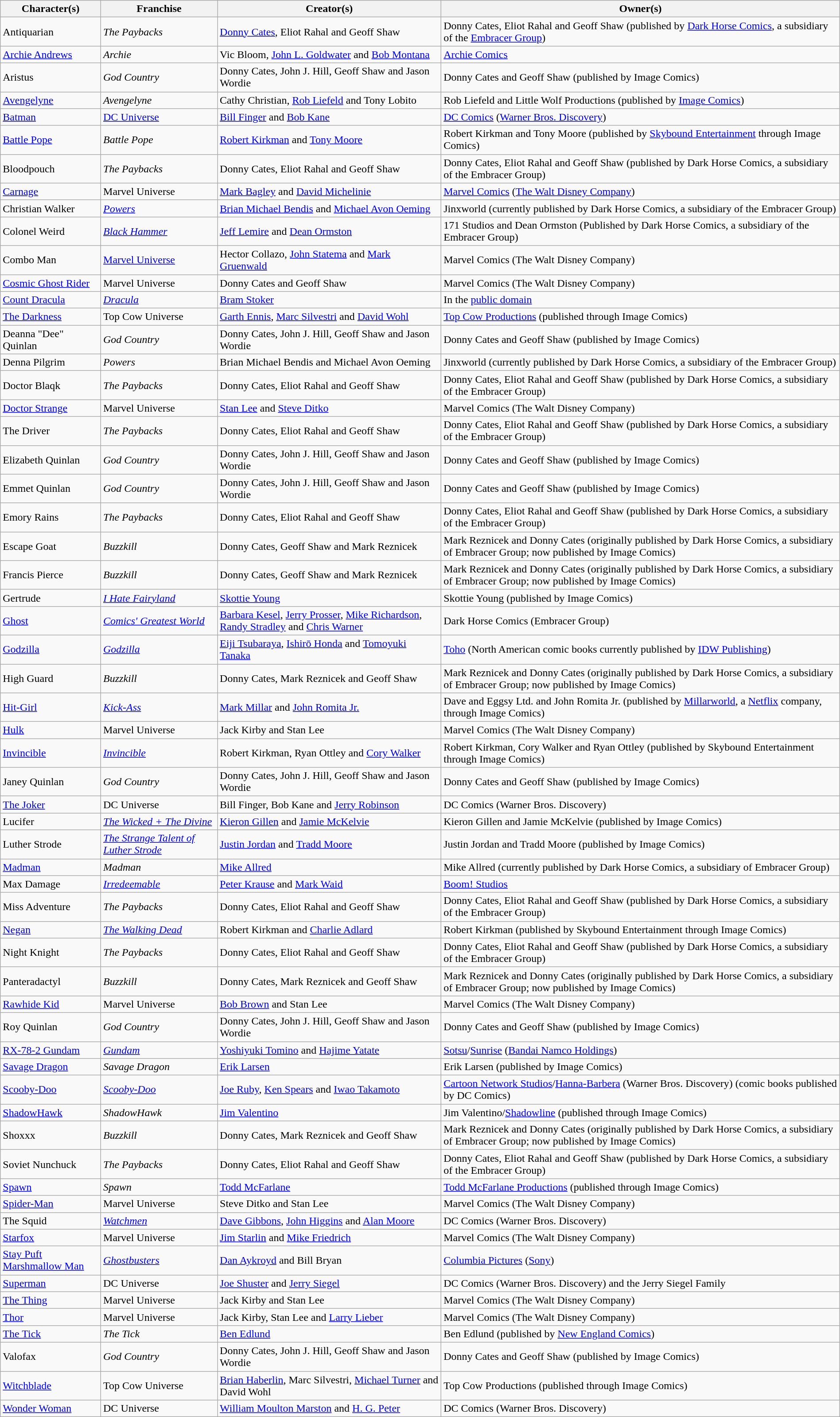<table class="wikitable plainrowheaders sortable" width="100%;">
<tr>
<th>Character(s)</th>
<th>Franchise</th>
<th>Creator(s)</th>
<th>Owner(s)</th>
</tr>
<tr>
<td>Antiquarian</td>
<td><em>The Paybacks</em></td>
<td><a href='#'>Donny Cates</a>, Eliot Rahal and Geoff Shaw</td>
<td>Donny Cates, Eliot Rahal and Geoff Shaw (published by <a href='#'>Dark Horse Comics</a>, a subsidiary of the <a href='#'>Embracer Group</a>)</td>
</tr>
<tr>
<td><a href='#'>Archie Andrews</a></td>
<td><em>Archie</em></td>
<td>Vic Bloom, <a href='#'>John L. Goldwater</a> and <a href='#'>Bob Montana</a></td>
<td><a href='#'>Archie Comics</a></td>
</tr>
<tr>
<td>Aristus</td>
<td><em>God Country</em></td>
<td>Donny Cates, John J. Hill, Geoff Shaw and Jason Wordie</td>
<td>Donny Cates and Geoff Shaw (published by Image Comics)</td>
</tr>
<tr>
<td><a href='#'>Avengelyne</a></td>
<td><em>Avengelyne</em></td>
<td>Cathy Christian, <a href='#'>Rob Liefeld</a> and Tony Lobito</td>
<td>Rob Liefeld and Little Wolf Productions (published by <a href='#'>Image Comics</a>)</td>
</tr>
<tr>
<td><a href='#'>Batman</a></td>
<td><a href='#'>DC Universe</a></td>
<td><a href='#'>Bill Finger</a> and <a href='#'>Bob Kane</a></td>
<td><a href='#'>DC Comics</a> (<a href='#'>Warner Bros. Discovery</a>)</td>
</tr>
<tr>
<td><a href='#'>Battle Pope</a></td>
<td><em>Battle Pope</em></td>
<td><a href='#'>Robert Kirkman</a> and <a href='#'>Tony Moore</a></td>
<td>Robert Kirkman and Tony Moore (published by <a href='#'>Skybound Entertainment</a> through Image Comics)</td>
</tr>
<tr>
<td>Bloodpouch</td>
<td><em>The Paybacks</em></td>
<td>Donny Cates, Eliot Rahal and Geoff Shaw</td>
<td>Donny Cates, Eliot Rahal and Geoff Shaw (published by Dark Horse Comics, a subsidiary of the Embracer Group)</td>
</tr>
<tr>
<td><a href='#'>Carnage</a></td>
<td>Marvel Universe</td>
<td><a href='#'>Mark Bagley</a> and <a href='#'>David Michelinie</a></td>
<td><a href='#'>Marvel Comics</a> (<a href='#'>The Walt Disney Company</a>)</td>
</tr>
<tr>
<td>Christian Walker</td>
<td><em><a href='#'>Powers</a></em></td>
<td><a href='#'>Brian Michael Bendis</a> and <a href='#'>Michael Avon Oeming</a></td>
<td>Jinxworld (currently published by Dark Horse Comics, a subsidiary of the Embracer Group)</td>
</tr>
<tr>
<td>Colonel Weird</td>
<td><a href='#'><em>Black Hammer</em></a></td>
<td><a href='#'>Jeff Lemire</a> and <a href='#'>Dean Ormston</a></td>
<td>171 Studios and Dean Ormston (Published by Dark Horse Comics, a subsidiary of the Embracer Group)</td>
</tr>
<tr>
<td>Combo Man</td>
<td><a href='#'>Marvel Universe</a></td>
<td>Hector Collazo, <a href='#'>John Statema</a> and <a href='#'>Mark Gruenwald</a></td>
<td>Marvel Comics (The Walt Disney Company)</td>
</tr>
<tr>
<td><a href='#'>Cosmic Ghost Rider</a></td>
<td>Marvel Universe</td>
<td>Donny Cates and Geoff Shaw</td>
<td>Marvel Comics (The Walt Disney Company)</td>
</tr>
<tr>
<td><a href='#'>Count Dracula</a></td>
<td><em><a href='#'>Dracula</a></em></td>
<td><a href='#'>Bram Stoker</a></td>
<td>In the <a href='#'>public domain</a></td>
</tr>
<tr>
<td><a href='#'>The Darkness</a></td>
<td>Top Cow Universe</td>
<td><a href='#'>Garth Ennis</a>, <a href='#'>Marc Silvestri</a> and <a href='#'>David Wohl</a></td>
<td><a href='#'>Top Cow Productions</a> (published through Image Comics)</td>
</tr>
<tr>
<td>Deanna "Dee" Quinlan</td>
<td><em>God Country</em></td>
<td>Donny Cates, John J. Hill, Geoff Shaw and Jason Wordie</td>
<td>Donny Cates and Geoff Shaw (published by Image Comics)</td>
</tr>
<tr>
<td>Denna Pilgrim</td>
<td><em>Powers</em></td>
<td>Brian Michael Bendis and Michael Avon Oeming</td>
<td>Jinxworld (currently published by Dark Horse Comics, a subsidiary of the Embracer Group)</td>
</tr>
<tr>
<td>Doctor Blaqk</td>
<td><em>The Paybacks</em></td>
<td>Donny Cates, Eliot Rahal and Geoff Shaw</td>
<td>Donny Cates, Eliot Rahal and Geoff Shaw (published by Dark Horse Comics, a subsidiary of the Embracer Group)</td>
</tr>
<tr>
<td><a href='#'>Doctor Strange</a></td>
<td>Marvel Universe</td>
<td><a href='#'>Stan Lee</a> and <a href='#'>Steve Ditko</a></td>
<td>Marvel Comics (The Walt Disney Company)</td>
</tr>
<tr>
<td>The Driver</td>
<td><em>The Paybacks</em></td>
<td>Donny Cates, Eliot Rahal and Geoff Shaw</td>
<td>Donny Cates, Eliot Rahal and Geoff Shaw (published by Dark Horse Comics, a subsidiary of the Embracer Group)</td>
</tr>
<tr>
<td>Elizabeth Quinlan</td>
<td><em>God Country</em></td>
<td>Donny Cates, John J. Hill, Geoff Shaw and Jason Wordie</td>
<td>Donny Cates and Geoff Shaw (published by Image Comics)</td>
</tr>
<tr>
<td>Emmet Quinlan</td>
<td><em>God Country</em></td>
<td>Donny Cates, John J. Hill, Geoff Shaw and Jason Wordie</td>
<td>Donny Cates and Geoff Shaw (published by Image Comics)</td>
</tr>
<tr>
<td>Emory Rains</td>
<td><em>The Paybacks</em></td>
<td>Donny Cates, Eliot Rahal and Geoff Shaw</td>
<td>Donny Cates, Eliot Rahal and Geoff Shaw (published by Dark Horse Comics, a subsidiary of the Embracer Group)</td>
</tr>
<tr>
<td>Escape Goat</td>
<td><em>Buzzkill</em></td>
<td>Donny Cates, Geoff Shaw and Mark Reznicek</td>
<td>Mark Reznicek and Donny Cates (originally published by Dark Horse Comics, a subsidiary of Embracer Group; now published by Image Comics)</td>
</tr>
<tr>
<td>Francis Pierce</td>
<td><em>Buzzkill</em></td>
<td>Donny Cates, Geoff Shaw and Mark Reznicek</td>
<td>Mark Reznicek and Donny Cates (originally published by Dark Horse Comics, a subsidiary of Embracer Group; now published by Image Comics)</td>
</tr>
<tr>
<td>Gertrude</td>
<td><em><a href='#'>I Hate Fairyland</a></em></td>
<td><a href='#'>Skottie Young</a></td>
<td>Skottie Young (published by Image Comics)</td>
</tr>
<tr>
<td><a href='#'>Ghost</a></td>
<td><em><a href='#'>Comics' Greatest World</a></em></td>
<td><a href='#'>Barbara Kesel</a>, <a href='#'>Jerry Prosser</a>, <a href='#'>Mike Richardson</a>, <a href='#'>Randy Stradley</a> and <a href='#'>Chris Warner</a></td>
<td>Dark Horse Comics (Embracer Group)</td>
</tr>
<tr>
<td><a href='#'>Godzilla</a></td>
<td><a href='#'><em>Godzilla</em></a></td>
<td><a href='#'>Eiji Tsubaraya</a>, <a href='#'>Ishirō Honda</a> and <a href='#'>Tomoyuki Tanaka</a></td>
<td><a href='#'>Toho</a> (North American comic books currently published by <a href='#'>IDW Publishing</a>)</td>
</tr>
<tr>
<td>High Guard</td>
<td><em>Buzzkill</em></td>
<td>Donny Cates, Mark Reznicek and Geoff Shaw</td>
<td>Mark Reznicek and Donny Cates (originally published by Dark Horse Comics, a subsidiary of Embracer Group; now published by Image Comics)</td>
</tr>
<tr>
<td><a href='#'>Hit-Girl</a></td>
<td><a href='#'><em>Kick-Ass</em></a></td>
<td><a href='#'>Mark Millar</a> and <a href='#'>John Romita Jr.</a></td>
<td>Dave and Eggsy Ltd. and John Romita Jr. (published by <a href='#'>Millarworld</a>, a <a href='#'>Netflix</a> company, through Image Comics)</td>
</tr>
<tr>
<td><a href='#'>Hulk</a></td>
<td>Marvel Universe</td>
<td>Jack Kirby and Stan Lee</td>
<td>Marvel Comics (The Walt Disney Company)</td>
</tr>
<tr>
<td><a href='#'>Invincible</a></td>
<td><a href='#'><em>Invincible</em></a></td>
<td>Robert Kirkman, Ryan Ottley and <a href='#'>Cory Walker</a></td>
<td>Robert Kirkman, Cory Walker and Ryan Ottley (published by Skybound Entertainment through Image Comics)</td>
</tr>
<tr>
<td>Janey Quinlan</td>
<td><em>God Country</em></td>
<td>Donny Cates, John J. Hill, Geoff Shaw and Jason Wordie</td>
<td>Donny Cates and Geoff Shaw (published by Image Comics)</td>
</tr>
<tr>
<td><a href='#'>The Joker</a></td>
<td>DC Universe</td>
<td>Bill Finger, Bob Kane and <a href='#'>Jerry Robinson</a></td>
<td>DC Comics (Warner Bros. Discovery)</td>
</tr>
<tr>
<td>Lucifer</td>
<td><em><a href='#'>The Wicked + The Divine</a></em></td>
<td><a href='#'>Kieron Gillen</a> and <a href='#'>Jamie McKelvie</a></td>
<td>Kieron Gillen and Jamie McKelvie (published by Image Comics)</td>
</tr>
<tr>
<td>Luther Strode</td>
<td><em><a href='#'>The Strange Talent of Luther Strode</a></em></td>
<td><a href='#'>Justin Jordan</a> and <a href='#'>Tradd Moore</a></td>
<td>Justin Jordan and Tradd Moore (published by Image Comics)</td>
</tr>
<tr>
<td><a href='#'>Madman</a></td>
<td><em>Madman</em></td>
<td><a href='#'>Mike Allred</a></td>
<td>Mike Allred (currently published by Dark Horse Comics, a subsidiary of Embracer Group)</td>
</tr>
<tr>
<td>Max Damage</td>
<td><em><a href='#'>Irredeemable</a></em></td>
<td><a href='#'>Peter Krause</a> and <a href='#'>Mark Waid</a></td>
<td><a href='#'>Boom! Studios</a></td>
</tr>
<tr>
<td>Miss Adventure</td>
<td><em>The Paybacks</em></td>
<td>Donny Cates, Eliot Rahal and Geoff Shaw</td>
<td>Donny Cates, Eliot Rahal and Geoff Shaw (published by Dark Horse Comics, a subsidiary of the Embracer Group)</td>
</tr>
<tr>
<td><a href='#'>Negan</a></td>
<td><a href='#'><em>The Walking Dead</em></a></td>
<td>Robert Kirkman and <a href='#'>Charlie Adlard</a></td>
<td>Robert Kirkman (published by Skybound Entertainment through Image Comics)</td>
</tr>
<tr>
<td>Night Knight</td>
<td><em>The Paybacks</em></td>
<td>Donny Cates, Eliot Rahal and Geoff Shaw</td>
<td>Donny Cates, Eliot Rahal and Geoff Shaw (published by Dark Horse Comics, a subsidiary of the Embracer Group)</td>
</tr>
<tr>
<td>Panteradactyl</td>
<td><em>Buzzkill</em></td>
<td>Donny Cates, Mark Reznicek and Geoff Shaw</td>
<td>Mark Reznicek and Donny Cates (originally published by Dark Horse Comics, a subsidiary of Embracer Group; now published by Image Comics)</td>
</tr>
<tr>
<td><a href='#'>Rawhide Kid</a></td>
<td>Marvel Universe</td>
<td><a href='#'>Bob Brown</a> and Stan Lee</td>
<td>Marvel Comics (The Walt Disney Company)</td>
</tr>
<tr>
<td>Roy Quinlan</td>
<td><em>God Country</em></td>
<td>Donny Cates, John J. Hill, Geoff Shaw and Jason Wordie</td>
<td>Donny Cates and Geoff Shaw (published by Image Comics)</td>
</tr>
<tr>
<td><a href='#'>RX-78-2 Gundam</a></td>
<td><em><a href='#'>Gundam</a></em></td>
<td><a href='#'>Yoshiyuki Tomino</a> and <a href='#'>Hajime Yatate</a></td>
<td><a href='#'>Sotsu</a>/<a href='#'>Sunrise</a> (<a href='#'>Bandai Namco Holdings</a>)</td>
</tr>
<tr>
<td><a href='#'>Savage Dragon</a></td>
<td><em>Savage Dragon</em></td>
<td><a href='#'>Erik Larsen</a></td>
<td>Erik Larsen (published by Image Comics)</td>
</tr>
<tr>
<td><a href='#'>Scooby-Doo</a></td>
<td><em><a href='#'>Scooby-Doo</a></em></td>
<td><a href='#'>Joe Ruby</a>, <a href='#'>Ken Spears</a> and <a href='#'>Iwao Takamoto</a></td>
<td><a href='#'>Cartoon Network Studios</a>/<a href='#'>Hanna-Barbera</a> (Warner Bros. Discovery) (comic books published by DC Comics)</td>
</tr>
<tr>
<td><a href='#'>ShadowHawk</a></td>
<td><em>ShadowHawk</em></td>
<td><a href='#'>Jim Valentino</a></td>
<td>Jim Valentino/<a href='#'>Shadowline</a> (published through Image Comics)</td>
</tr>
<tr>
<td>Shoxxx</td>
<td><em>Buzzkill</em></td>
<td>Donny Cates, Mark Reznicek and Geoff Shaw</td>
<td>Mark Reznicek and Donny Cates (originally published by Dark Horse Comics, a subsidiary of Embracer Group; now published by Image Comics)</td>
</tr>
<tr>
<td>Soviet Nunchuck</td>
<td><em>The Paybacks</em></td>
<td>Donny Cates, Eliot Rahal and Geoff Shaw</td>
<td>Donny Cates, Eliot Rahal and Geoff Shaw (published by Dark Horse Comics, a subsidiary of the Embracer Group)</td>
</tr>
<tr>
<td><a href='#'>Spawn</a></td>
<td><em>Spawn</em></td>
<td><a href='#'>Todd McFarlane</a></td>
<td><a href='#'>Todd McFarlane Productions</a> (published through Image Comics)</td>
</tr>
<tr>
<td><a href='#'>Spider-Man</a></td>
<td>Marvel Universe</td>
<td>Steve Ditko and Stan Lee</td>
<td>Marvel Comics (The Walt Disney Company)</td>
</tr>
<tr>
<td>The Squid</td>
<td><em><a href='#'>Watchmen</a></em></td>
<td><a href='#'>Dave Gibbons</a>, <a href='#'>John Higgins</a> and <a href='#'>Alan Moore</a></td>
<td>DC Comics (Warner Bros. Discovery)</td>
</tr>
<tr>
<td><a href='#'>Starfox</a></td>
<td>Marvel Universe</td>
<td><a href='#'>Jim Starlin</a> and <a href='#'>Mike Friedrich</a></td>
<td>Marvel Comics (The Walt Disney Company)</td>
</tr>
<tr>
<td><a href='#'>Stay Puft Marshmallow Man</a></td>
<td><em><a href='#'>Ghostbusters</a></em></td>
<td><a href='#'>Dan Aykroyd</a> and Bill Bryan</td>
<td><a href='#'>Columbia Pictures</a> (<a href='#'>Sony</a>)</td>
</tr>
<tr>
<td><a href='#'>Superman</a></td>
<td>DC Universe</td>
<td><a href='#'>Joe Shuster</a> and <a href='#'>Jerry Siegel</a></td>
<td>DC Comics (Warner Bros. Discovery) and the Jerry Siegel Family </td>
</tr>
<tr>
<td><a href='#'>The Thing</a></td>
<td>Marvel Universe</td>
<td>Jack Kirby and Stan Lee</td>
<td>Marvel Comics (The Walt Disney Company)</td>
</tr>
<tr>
<td><a href='#'>Thor</a></td>
<td>Marvel Universe</td>
<td>Jack Kirby, Stan Lee and <a href='#'>Larry Lieber</a></td>
<td>Marvel Comics (The Walt Disney Company)</td>
</tr>
<tr>
<td><a href='#'>The Tick</a></td>
<td><em>The Tick</em></td>
<td><a href='#'>Ben Edlund</a></td>
<td>Ben Edlund (published by <a href='#'>New England Comics</a>)</td>
</tr>
<tr>
<td>Valofax</td>
<td><em>God Country</em></td>
<td>Donny Cates, John J. Hill, Geoff Shaw and Jason Wordie</td>
<td>Donny Cates and Geoff Shaw (published by Image Comics)</td>
</tr>
<tr>
<td><a href='#'>Witchblade</a></td>
<td>Top Cow Universe</td>
<td><a href='#'>Brian Haberlin</a>, Marc Silvestri, <a href='#'>Michael Turner</a> and David Wohl</td>
<td>Top Cow Productions (published through Image Comics)</td>
</tr>
<tr>
<td><a href='#'>Wonder Woman</a></td>
<td>DC Universe</td>
<td><a href='#'>William Moulton Marston</a> and <a href='#'>H. G. Peter</a></td>
<td>DC Comics (Warner Bros. Discovery)</td>
</tr>
</table>
